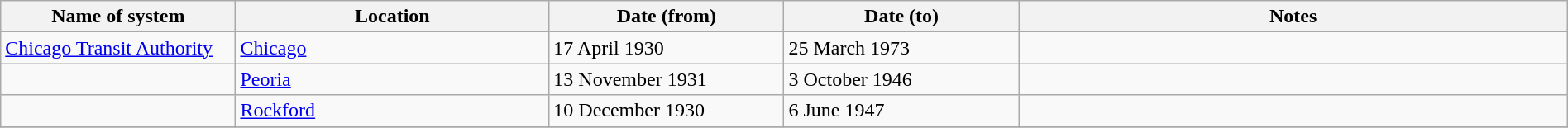<table class="wikitable" width=100%>
<tr>
<th width=15%>Name of system</th>
<th width=20%>Location</th>
<th width=15%>Date (from)</th>
<th width=15%>Date (to)</th>
<th width=35%>Notes</th>
</tr>
<tr>
<td><a href='#'>Chicago Transit Authority</a></td>
<td><a href='#'>Chicago</a></td>
<td>17 April 1930</td>
<td>25 March 1973</td>
<td> </td>
</tr>
<tr>
<td> </td>
<td><a href='#'>Peoria</a></td>
<td>13 November 1931</td>
<td>3 October 1946</td>
<td> </td>
</tr>
<tr>
<td> </td>
<td><a href='#'>Rockford</a></td>
<td>10 December 1930</td>
<td>6 June 1947</td>
<td> </td>
</tr>
<tr>
</tr>
</table>
